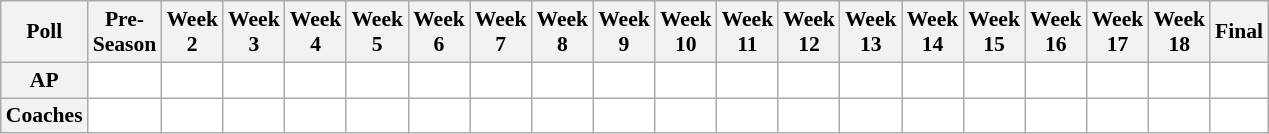<table class="wikitable" style="white-space:nowrap;font-size:90%">
<tr>
<th>Poll</th>
<th>Pre-<br>Season</th>
<th>Week<br>2</th>
<th>Week<br>3</th>
<th>Week<br>4</th>
<th>Week<br>5</th>
<th>Week<br>6</th>
<th>Week<br>7</th>
<th>Week<br>8</th>
<th>Week<br>9</th>
<th>Week<br>10</th>
<th>Week<br>11</th>
<th>Week<br>12</th>
<th>Week<br>13</th>
<th>Week<br>14</th>
<th>Week<br>15</th>
<th>Week<br>16</th>
<th>Week<br>17</th>
<th>Week<br>18</th>
<th>Final</th>
</tr>
<tr style="text-align:center;">
<th>AP</th>
<td style="background:#FFF;"></td>
<td style="background:#FFF;"></td>
<td style="background:#FFF;"></td>
<td style="background:#FFF;"></td>
<td style="background:#FFF;"></td>
<td style="background:#FFF;"></td>
<td style="background:#FFF;"></td>
<td style="background:#FFF;"></td>
<td style="background:#FFF;"></td>
<td style="background:#FFF;"></td>
<td style="background:#FFF;"></td>
<td style="background:#FFF;"></td>
<td style="background:#FFF;"></td>
<td style="background:#FFF;"></td>
<td style="background:#FFF;"></td>
<td style="background:#FFF;"></td>
<td style="background:#FFF;"></td>
<td style="background:#FFF;"></td>
<td style="background:#FFF;"></td>
</tr>
<tr style="text-align:center;">
<th>Coaches</th>
<td style="background:#FFF;"></td>
<td style="background:#FFF;"></td>
<td style="background:#FFF;"></td>
<td style="background:#FFF;"></td>
<td style="background:#FFF;"></td>
<td style="background:#FFF;"></td>
<td style="background:#FFF;"></td>
<td style="background:#FFF;"></td>
<td style="background:#FFF;"></td>
<td style="background:#FFF;"></td>
<td style="background:#FFF;"></td>
<td style="background:#FFF;"></td>
<td style="background:#FFF;"></td>
<td style="background:#FFF;"></td>
<td style="background:#FFF;"></td>
<td style="background:#FFF;"></td>
<td style="background:#FFF;"></td>
<td style="background:#FFF;"></td>
<td style="background:#FFF;"></td>
</tr>
</table>
